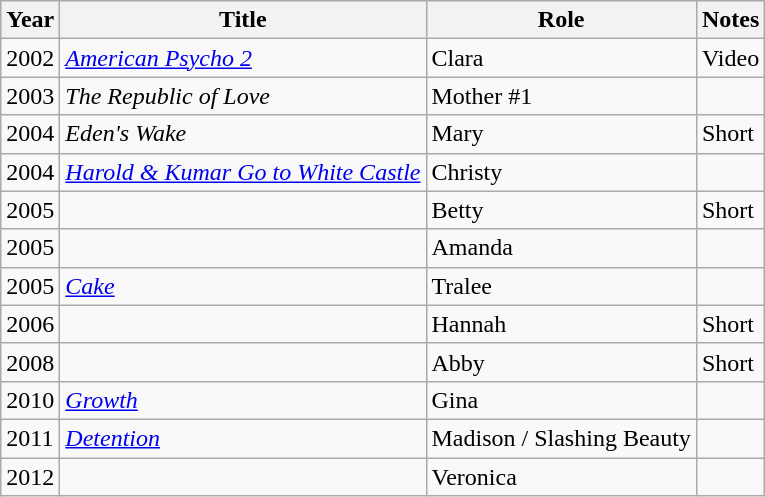<table class="wikitable sortable">
<tr>
<th>Year</th>
<th>Title</th>
<th>Role</th>
<th class="unsortable">Notes</th>
</tr>
<tr>
<td>2002</td>
<td><em><a href='#'>American Psycho 2</a></em></td>
<td>Clara</td>
<td>Video</td>
</tr>
<tr>
<td>2003</td>
<td data-sort-value="Republic of Love, The"><em>The Republic of Love</em></td>
<td>Mother #1</td>
</tr>
<tr>
<td>2004</td>
<td><em>Eden's Wake</em></td>
<td>Mary</td>
<td>Short</td>
</tr>
<tr>
<td>2004</td>
<td><em><a href='#'>Harold & Kumar Go to White Castle</a></em></td>
<td>Christy</td>
<td></td>
</tr>
<tr>
<td>2005</td>
<td><em></em></td>
<td>Betty</td>
<td>Short</td>
</tr>
<tr>
<td>2005</td>
<td><em></em></td>
<td>Amanda</td>
<td></td>
</tr>
<tr>
<td>2005</td>
<td><em><a href='#'>Cake</a></em></td>
<td>Tralee</td>
<td></td>
</tr>
<tr>
<td>2006</td>
<td><em></em></td>
<td>Hannah</td>
<td>Short</td>
</tr>
<tr>
<td>2008</td>
<td><em></em></td>
<td>Abby</td>
<td>Short</td>
</tr>
<tr>
<td>2010</td>
<td><em><a href='#'>Growth</a></em></td>
<td>Gina</td>
<td></td>
</tr>
<tr>
<td>2011</td>
<td><em><a href='#'>Detention</a></em></td>
<td>Madison / Slashing Beauty</td>
<td></td>
</tr>
<tr>
<td>2012</td>
<td><em></em></td>
<td>Veronica</td>
<td></td>
</tr>
</table>
